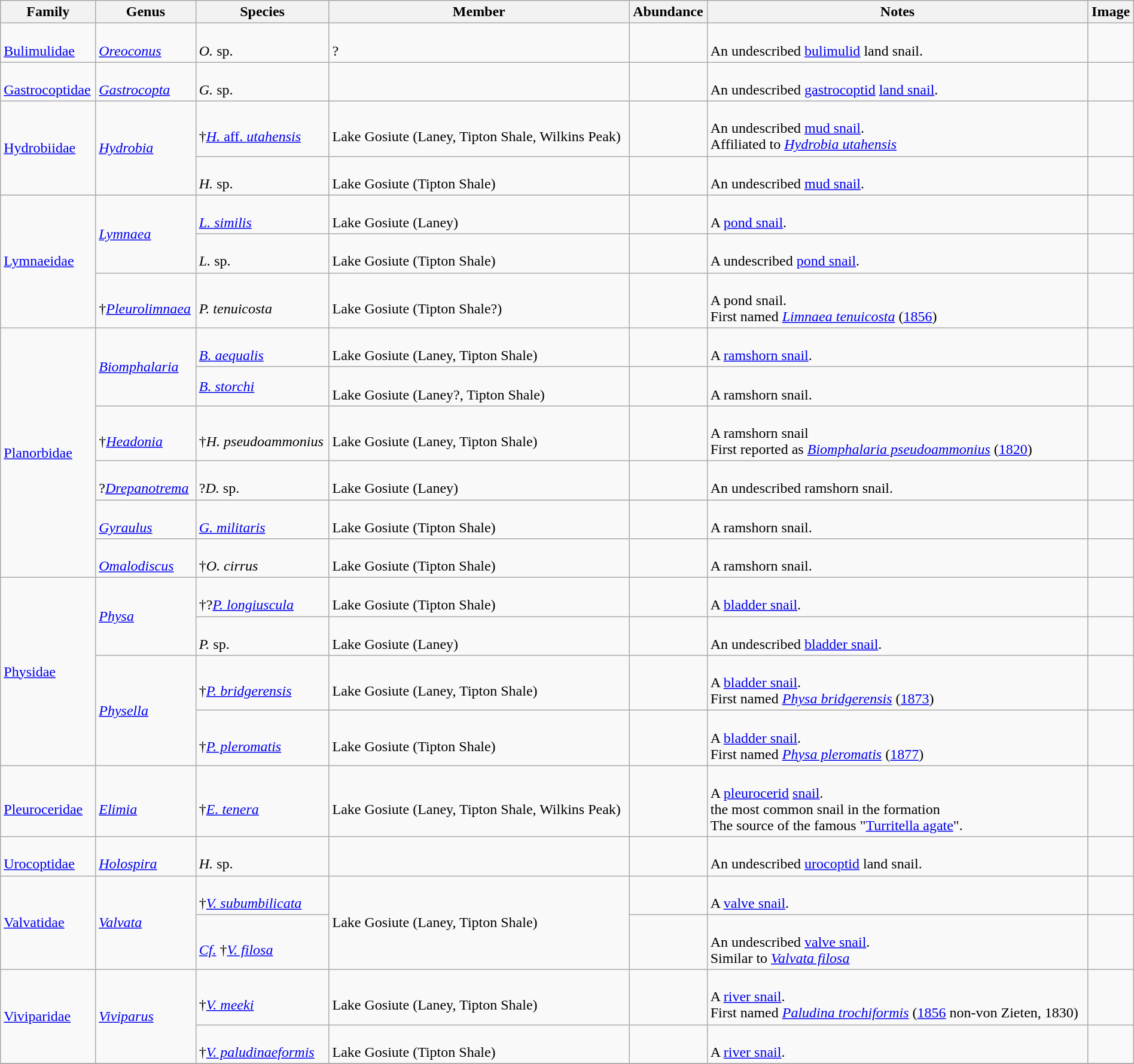<table class="wikitable" style="margin:auto;width:100%;">
<tr>
<th>Family</th>
<th>Genus</th>
<th>Species</th>
<th>Member</th>
<th>Abundance</th>
<th>Notes</th>
<th>Image</th>
</tr>
<tr>
<td><br><a href='#'>Bulimulidae</a></td>
<td><br><em><a href='#'>Oreoconus</a></em></td>
<td><br><em>O.</em> sp.</td>
<td><br>?</td>
<td></td>
<td><br>An undescribed <a href='#'>bulimulid</a> land snail.</td>
<td></td>
</tr>
<tr>
<td><br><a href='#'>Gastrocoptidae</a></td>
<td><br><em><a href='#'>Gastrocopta</a></em></td>
<td><br><em>G.</em> sp.</td>
<td></td>
<td></td>
<td><br>An undescribed <a href='#'>gastrocoptid</a> <a href='#'>land snail</a>.</td>
<td></td>
</tr>
<tr>
<td rowspan=2><a href='#'>Hydrobiidae</a></td>
<td rowspan=2><em><a href='#'>Hydrobia</a></em></td>
<td><br>†<a href='#'><em>H.</em> aff. <em>utahensis</em></a> </td>
<td><br>Lake Gosiute (Laney, Tipton Shale, Wilkins Peak)</td>
<td></td>
<td><br>An undescribed <a href='#'>mud snail</a>.<br> Affiliated to <em><a href='#'>Hydrobia utahensis</a></em></td>
<td></td>
</tr>
<tr>
<td><br><em>H.</em> sp.</td>
<td><br>Lake Gosiute (Tipton Shale)</td>
<td></td>
<td><br>An undescribed <a href='#'>mud snail</a>.</td>
<td></td>
</tr>
<tr>
<td rowspan=3><a href='#'>Lymnaeidae</a></td>
<td rowspan=2><em><a href='#'>Lymnaea</a></em></td>
<td><br><em><a href='#'>L. similis</a></em> </td>
<td><br>Lake Gosiute (Laney)</td>
<td></td>
<td><br>A <a href='#'>pond snail</a>.</td>
<td></td>
</tr>
<tr>
<td><br><em>L.</em> sp.</td>
<td><br>Lake Gosiute (Tipton Shale)</td>
<td></td>
<td><br>A undescribed <a href='#'>pond snail</a>.</td>
<td></td>
</tr>
<tr>
<td><br>†<em><a href='#'>Pleurolimnaea</a></em></td>
<td><br><em>P. tenuicosta</em> </td>
<td><br>Lake Gosiute (Tipton Shale?)</td>
<td></td>
<td><br>A pond snail.<br> First named <em><a href='#'>Limnaea tenuicosta</a></em> (<a href='#'>1856</a>)</td>
<td></td>
</tr>
<tr>
<td rowspan=6><a href='#'>Planorbidae</a></td>
<td rowspan=2><em><a href='#'>Biomphalaria</a></em></td>
<td><br><em><a href='#'>B. aequalis</a></em> </td>
<td><br>Lake Gosiute (Laney, Tipton Shale)</td>
<td></td>
<td><br>A <a href='#'>ramshorn snail</a>.</td>
<td></td>
</tr>
<tr>
<td><em><a href='#'>B. storchi</a></em> </td>
<td><br>Lake Gosiute (Laney?, Tipton Shale)</td>
<td></td>
<td><br>A ramshorn snail.</td>
<td></td>
</tr>
<tr>
<td><br>†<em><a href='#'>Headonia</a></em></td>
<td><br>†<em>H. pseudoammonius</em> </td>
<td><br>Lake Gosiute (Laney, Tipton Shale)</td>
<td></td>
<td><br>A ramshorn snail<br>First reported as <em><a href='#'>Biomphalaria pseudoammonius</a></em> (<a href='#'>1820</a>)</td>
<td></td>
</tr>
<tr>
<td><br>?<em><a href='#'>Drepanotrema</a></em></td>
<td><br>?<em>D.</em> sp.</td>
<td><br>Lake Gosiute (Laney)</td>
<td></td>
<td><br>An undescribed ramshorn snail.</td>
<td></td>
</tr>
<tr>
<td><br><em><a href='#'>Gyraulus</a></em></td>
<td><br><em><a href='#'>G. militaris</a></em> </td>
<td><br>Lake Gosiute (Tipton Shale)</td>
<td></td>
<td><br>A ramshorn snail.</td>
<td></td>
</tr>
<tr>
<td><br><em><a href='#'>Omalodiscus</a></em></td>
<td><br>†<em>O. cirrus</em> </td>
<td><br>Lake Gosiute (Tipton Shale)</td>
<td></td>
<td><br>A ramshorn snail.</td>
<td></td>
</tr>
<tr>
<td rowspan=4><a href='#'>Physidae</a></td>
<td rowspan=2><em><a href='#'>Physa</a></em></td>
<td><br>†?<em><a href='#'>P. longiuscula</a></em> </td>
<td><br>Lake Gosiute (Tipton Shale)</td>
<td></td>
<td><br>A <a href='#'>bladder snail</a>.</td>
<td></td>
</tr>
<tr>
<td><br><em>P.</em> sp.</td>
<td><br>Lake Gosiute (Laney)</td>
<td></td>
<td><br>An undescribed <a href='#'>bladder snail</a>.</td>
<td></td>
</tr>
<tr>
<td rowspan=2><em><a href='#'>Physella</a></em></td>
<td><br>†<em><a href='#'>P. bridgerensis</a></em> </td>
<td><br>Lake Gosiute (Laney, Tipton Shale)</td>
<td></td>
<td><br>A <a href='#'>bladder snail</a>.<br> First named <em><a href='#'>Physa bridgerensis</a></em> (<a href='#'>1873</a>)</td>
<td></td>
</tr>
<tr>
<td><br>†<em><a href='#'>P. pleromatis</a></em> </td>
<td><br>Lake Gosiute (Tipton Shale)</td>
<td></td>
<td><br>A <a href='#'>bladder snail</a>.<br> First named <em><a href='#'>Physa pleromatis</a></em> (<a href='#'>1877</a>)</td>
<td></td>
</tr>
<tr>
<td><br><a href='#'>Pleuroceridae</a></td>
<td><br><em><a href='#'>Elimia</a></em></td>
<td><br>†<em><a href='#'>E. tenera</a></em> </td>
<td><br>Lake Gosiute (Laney, Tipton Shale, Wilkins Peak)</td>
<td></td>
<td><br>A <a href='#'>pleurocerid</a> <a href='#'>snail</a>.<br>the most common snail in the formation<br>The source of the famous "<a href='#'>Turritella agate</a>".</td>
<td><br></td>
</tr>
<tr>
<td><br><a href='#'>Urocoptidae</a></td>
<td><br><em><a href='#'>Holospira</a></em></td>
<td><br><em>H.</em> sp.</td>
<td></td>
<td></td>
<td><br>An undescribed <a href='#'>urocoptid</a> land snail.</td>
<td></td>
</tr>
<tr>
<td rowspan=2><a href='#'>Valvatidae</a></td>
<td rowspan=2><em><a href='#'>Valvata</a></em></td>
<td><br>†<em><a href='#'>V. subumbilicata</a></em> </td>
<td rowspan=2>Lake Gosiute (Laney, Tipton Shale)</td>
<td></td>
<td><br>A <a href='#'>valve snail</a>.</td>
<td></td>
</tr>
<tr>
<td><br><em><a href='#'>Cf.</a></em> †<em><a href='#'>V. filosa</a></em> </td>
<td></td>
<td><br>An undescribed <a href='#'>valve snail</a>.<br> Similar to <em><a href='#'>Valvata filosa</a></em></td>
<td></td>
</tr>
<tr>
<td rowspan=2><a href='#'>Viviparidae</a></td>
<td rowspan=2><em><a href='#'>Viviparus</a></em></td>
<td><br>†<em><a href='#'>V. meeki</a></em> </td>
<td><br>Lake Gosiute (Laney, Tipton Shale)</td>
<td></td>
<td><br>A <a href='#'>river snail</a>.<br> First named <em><a href='#'>Paludina trochiformis</a></em> (<a href='#'>1856</a> non-von Zieten, 1830)</td>
<td></td>
</tr>
<tr>
<td><br>†<em><a href='#'>V. paludinaeformis</a></em> </td>
<td><br>Lake Gosiute (Tipton Shale)</td>
<td></td>
<td><br>A <a href='#'>river snail</a>.</td>
<td></td>
</tr>
<tr>
</tr>
</table>
